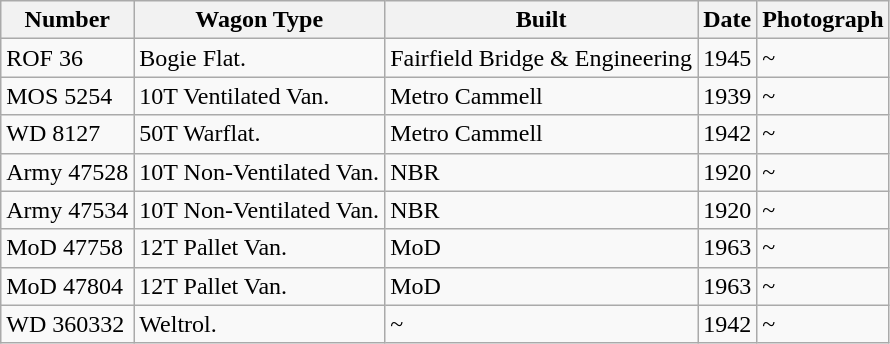<table class="wikitable">
<tr>
<th>Number</th>
<th>Wagon Type</th>
<th>Built</th>
<th>Date</th>
<th>Photograph</th>
</tr>
<tr>
<td>ROF 36</td>
<td>Bogie Flat.</td>
<td>Fairfield Bridge & Engineering</td>
<td>1945</td>
<td>~</td>
</tr>
<tr>
<td>MOS 5254</td>
<td>10T Ventilated Van.</td>
<td>Metro Cammell</td>
<td>1939</td>
<td>~</td>
</tr>
<tr>
<td>WD 8127</td>
<td>50T Warflat.</td>
<td>Metro Cammell</td>
<td>1942</td>
<td>~</td>
</tr>
<tr>
<td>Army 47528</td>
<td>10T Non-Ventilated Van.</td>
<td>NBR</td>
<td>1920</td>
<td>~</td>
</tr>
<tr>
<td>Army 47534</td>
<td>10T Non-Ventilated Van.</td>
<td>NBR</td>
<td>1920</td>
<td>~</td>
</tr>
<tr>
<td>MoD 47758</td>
<td>12T Pallet Van.</td>
<td>MoD</td>
<td>1963</td>
<td>~</td>
</tr>
<tr>
<td>MoD 47804</td>
<td>12T Pallet Van.</td>
<td>MoD</td>
<td>1963</td>
<td>~</td>
</tr>
<tr>
<td>WD 360332</td>
<td>Weltrol.</td>
<td>~</td>
<td>1942</td>
<td>~</td>
</tr>
</table>
